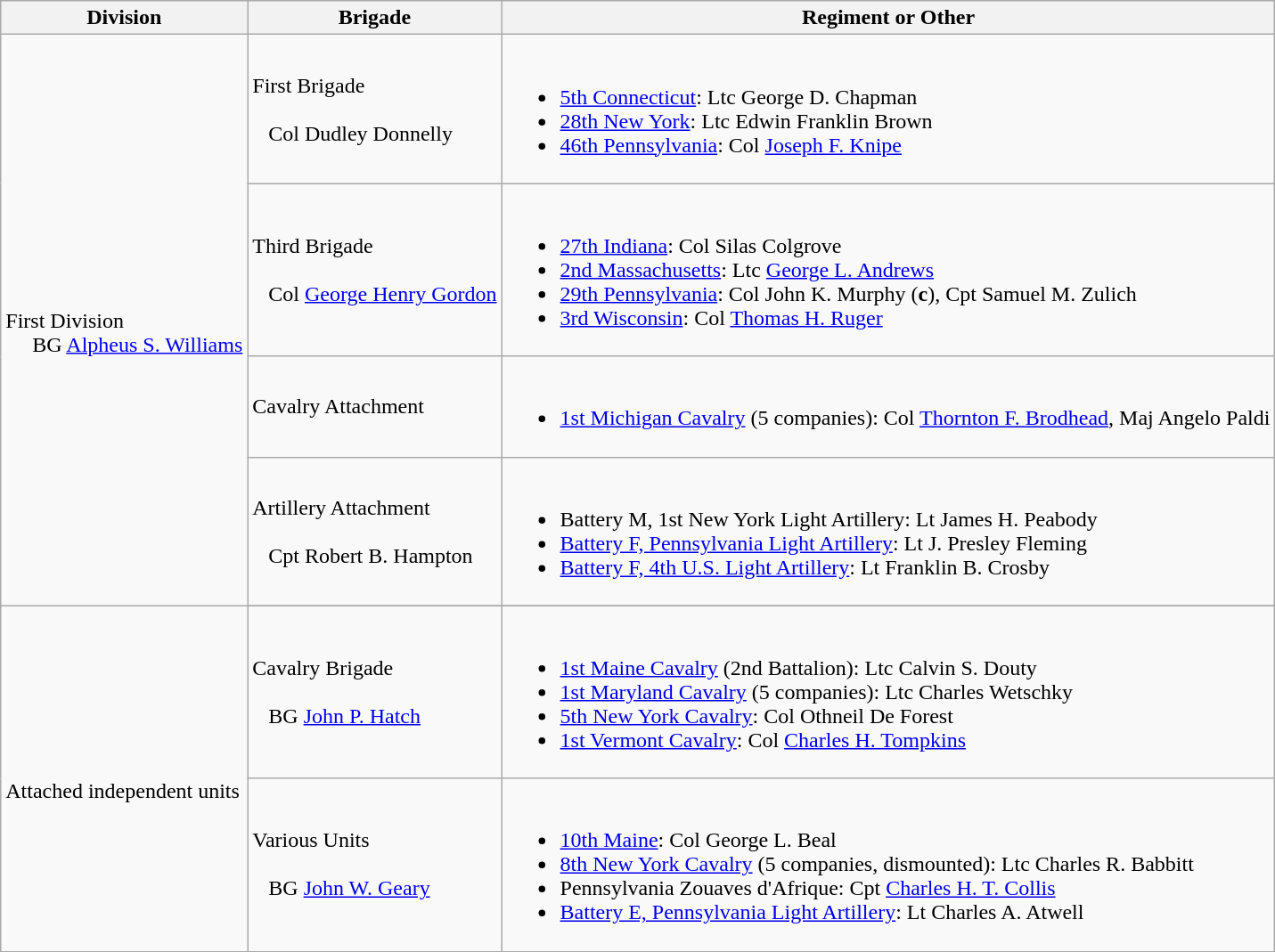<table class="wikitable">
<tr>
<th>Division</th>
<th>Brigade</th>
<th>Regiment or Other</th>
</tr>
<tr>
<td rowspan=4><br>First Division
<br>    
BG <a href='#'>Alpheus S. Williams</a></td>
<td>First Brigade<br><br>  
Col Dudley Donnelly</td>
<td><br><ul><li><a href='#'>5th Connecticut</a>: Ltc George D. Chapman</li><li><a href='#'>28th New York</a>: Ltc Edwin Franklin Brown</li><li><a href='#'>46th Pennsylvania</a>: Col <a href='#'>Joseph F. Knipe</a></li></ul></td>
</tr>
<tr>
<td>Third Brigade<br><br>  
Col <a href='#'>George Henry Gordon</a></td>
<td><br><ul><li><a href='#'>27th Indiana</a>: Col Silas Colgrove</li><li><a href='#'>2nd Massachusetts</a>: Ltc <a href='#'>George L. Andrews</a></li><li><a href='#'>29th Pennsylvania</a>: Col John K. Murphy (<strong>c</strong>), Cpt Samuel M. Zulich</li><li><a href='#'>3rd Wisconsin</a>: Col <a href='#'>Thomas H. Ruger</a></li></ul></td>
</tr>
<tr>
<td>Cavalry Attachment</td>
<td><br><ul><li><a href='#'>1st Michigan Cavalry</a> (5 companies): Col <a href='#'>Thornton F. Brodhead</a>, Maj Angelo Paldi</li></ul></td>
</tr>
<tr>
<td>Artillery Attachment<br><br>  
Cpt Robert B. Hampton</td>
<td><br><ul><li>Battery M, 1st New York Light Artillery: Lt James H. Peabody</li><li><a href='#'>Battery F, Pennsylvania Light Artillery</a>: Lt J. Presley Fleming</li><li><a href='#'>Battery F, 4th U.S. Light Artillery</a>: Lt Franklin B. Crosby</li></ul></td>
</tr>
<tr>
<td rowspan=3><br>Attached independent units</td>
</tr>
<tr>
<td>Cavalry Brigade<br><br>  
BG <a href='#'>John P. Hatch</a></td>
<td><br><ul><li><a href='#'>1st Maine Cavalry</a> (2nd Battalion): Ltc Calvin S. Douty</li><li><a href='#'>1st Maryland Cavalry</a> (5 companies): Ltc Charles Wetschky</li><li><a href='#'>5th New York Cavalry</a>: Col Othneil De Forest</li><li><a href='#'>1st Vermont Cavalry</a>: Col <a href='#'>Charles H. Tompkins</a></li></ul></td>
</tr>
<tr>
<td>Various Units<br><br>  
BG <a href='#'>John W. Geary</a></td>
<td><br><ul><li><a href='#'>10th Maine</a>: Col George L. Beal</li><li><a href='#'>8th New York Cavalry</a> (5 companies, dismounted): Ltc Charles R. Babbitt</li><li>Pennsylvania Zouaves d'Afrique: Cpt <a href='#'>Charles H. T. Collis</a></li><li><a href='#'>Battery E, Pennsylvania Light Artillery</a>: Lt Charles A. Atwell</li></ul></td>
</tr>
<tr>
</tr>
</table>
